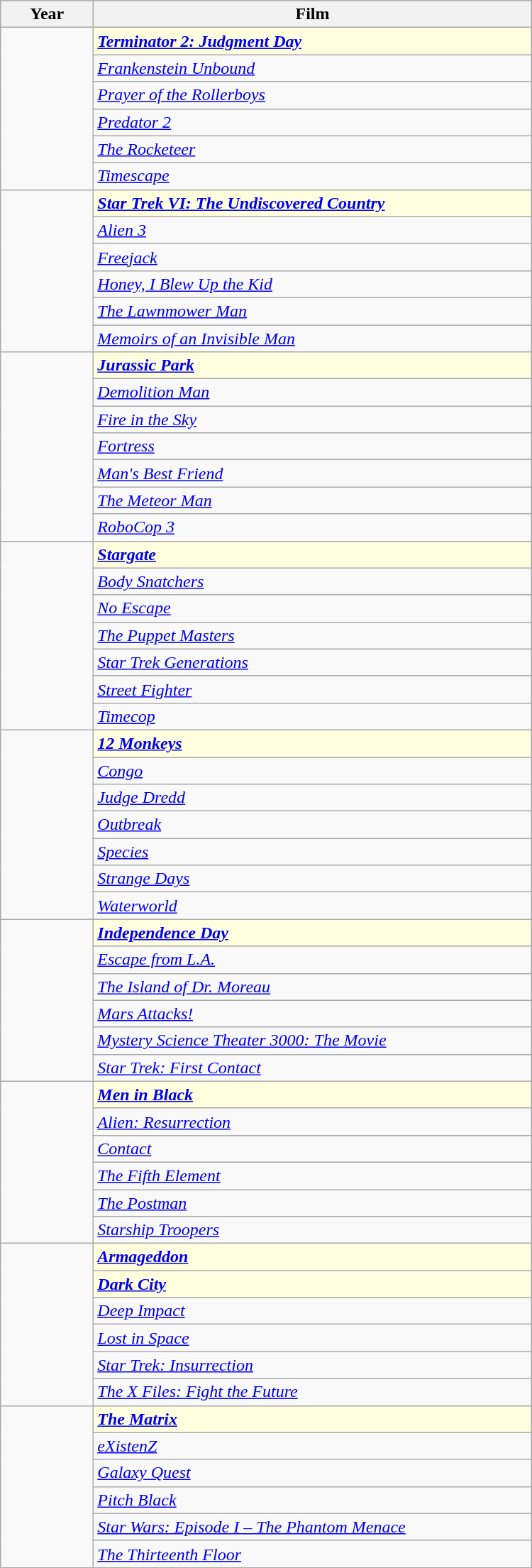<table width="500" align="centre" class="wikitable">
<tr>
<th width="80">Year</th>
<th>Film</th>
</tr>
<tr>
<td rowspan=6></td>
<td style="background:lightyellow"><strong><em><a href='#'>Terminator 2: Judgment Day</a></em></strong></td>
</tr>
<tr>
<td><em><a href='#'>Frankenstein Unbound</a></em></td>
</tr>
<tr>
<td><em><a href='#'>Prayer of the Rollerboys</a></em></td>
</tr>
<tr>
<td><em><a href='#'>Predator 2</a></em></td>
</tr>
<tr>
<td><em><a href='#'>The Rocketeer</a></em></td>
</tr>
<tr>
<td><em><a href='#'>Timescape</a></em></td>
</tr>
<tr>
<td rowspan=6></td>
<td style="background:lightyellow"><strong><em><a href='#'>Star Trek VI: The Undiscovered Country</a></em></strong></td>
</tr>
<tr>
<td><em><a href='#'>Alien 3</a></em></td>
</tr>
<tr>
<td><em><a href='#'>Freejack</a></em></td>
</tr>
<tr>
<td><em><a href='#'>Honey, I Blew Up the Kid</a></em></td>
</tr>
<tr>
<td><em><a href='#'>The Lawnmower Man</a></em></td>
</tr>
<tr>
<td><em><a href='#'>Memoirs of an Invisible Man</a></em></td>
</tr>
<tr>
<td rowspan=7></td>
<td style="background:lightyellow"><strong><em><a href='#'>Jurassic Park</a></em></strong></td>
</tr>
<tr>
<td><em><a href='#'>Demolition Man</a></em></td>
</tr>
<tr>
<td><em><a href='#'>Fire in the Sky</a></em></td>
</tr>
<tr>
<td><em><a href='#'>Fortress</a></em></td>
</tr>
<tr>
<td><em><a href='#'>Man's Best Friend</a></em></td>
</tr>
<tr>
<td><em><a href='#'>The Meteor Man</a></em></td>
</tr>
<tr>
<td><em><a href='#'>RoboCop 3</a></em></td>
</tr>
<tr>
<td rowspan=7></td>
<td style="background:lightyellow"><strong><em><a href='#'>Stargate</a></em></strong></td>
</tr>
<tr>
<td><em><a href='#'>Body Snatchers</a></em></td>
</tr>
<tr>
<td><em><a href='#'>No Escape</a></em></td>
</tr>
<tr>
<td><em><a href='#'>The Puppet Masters</a></em></td>
</tr>
<tr>
<td><em><a href='#'>Star Trek Generations</a></em></td>
</tr>
<tr>
<td><em><a href='#'>Street Fighter</a></em></td>
</tr>
<tr>
<td><em><a href='#'>Timecop</a></em></td>
</tr>
<tr>
<td rowspan=7></td>
<td style="background:lightyellow"><strong><em><a href='#'>12 Monkeys</a></em></strong></td>
</tr>
<tr>
<td><em><a href='#'>Congo</a></em></td>
</tr>
<tr>
<td><em><a href='#'>Judge Dredd</a></em></td>
</tr>
<tr>
<td><em><a href='#'>Outbreak</a></em></td>
</tr>
<tr>
<td><em><a href='#'>Species</a></em></td>
</tr>
<tr>
<td><em><a href='#'>Strange Days</a></em></td>
</tr>
<tr>
<td><em><a href='#'>Waterworld</a></em></td>
</tr>
<tr>
<td rowspan="6"></td>
<td style="background:lightyellow"><strong><em><a href='#'>Independence Day</a></em></strong></td>
</tr>
<tr>
<td><em><a href='#'>Escape from L.A.</a></em></td>
</tr>
<tr>
<td><em><a href='#'>The Island of Dr. Moreau</a></em></td>
</tr>
<tr>
<td><em><a href='#'>Mars Attacks!</a></em></td>
</tr>
<tr>
<td><em><a href='#'>Mystery Science Theater 3000: The Movie</a></em></td>
</tr>
<tr>
<td><em><a href='#'>Star Trek: First Contact</a></em></td>
</tr>
<tr>
<td rowspan="6"></td>
<td style="background:lightyellow"><strong><em><a href='#'>Men in Black</a></em></strong></td>
</tr>
<tr>
<td><em><a href='#'>Alien: Resurrection</a></em></td>
</tr>
<tr>
<td><em><a href='#'>Contact</a></em></td>
</tr>
<tr>
<td><em><a href='#'>The Fifth Element</a></em></td>
</tr>
<tr>
<td><em><a href='#'>The Postman</a></em></td>
</tr>
<tr>
<td><em><a href='#'>Starship Troopers</a></em></td>
</tr>
<tr>
<td rowspan=6></td>
<td style="background:lightyellow"><strong><em><a href='#'>Armageddon</a></em></strong></td>
</tr>
<tr>
<td style="background:lightyellow"><strong><em><a href='#'>Dark City</a></em></strong></td>
</tr>
<tr>
<td><em><a href='#'>Deep Impact</a></em></td>
</tr>
<tr>
<td><em><a href='#'>Lost in Space</a></em></td>
</tr>
<tr>
<td><em><a href='#'>Star Trek: Insurrection</a></em></td>
</tr>
<tr>
<td><em><a href='#'>The X Files: Fight the Future</a></em></td>
</tr>
<tr>
<td rowspan=6></td>
<td style="background:lightyellow"><strong><em><a href='#'>The Matrix</a></em></strong></td>
</tr>
<tr>
<td><em><a href='#'>eXistenZ</a></em></td>
</tr>
<tr>
<td><em><a href='#'>Galaxy Quest</a></em></td>
</tr>
<tr>
<td><em><a href='#'>Pitch Black</a></em></td>
</tr>
<tr>
<td><em><a href='#'>Star Wars: Episode I – The Phantom Menace</a></em></td>
</tr>
<tr>
<td><em><a href='#'>The Thirteenth Floor</a></em></td>
</tr>
</table>
